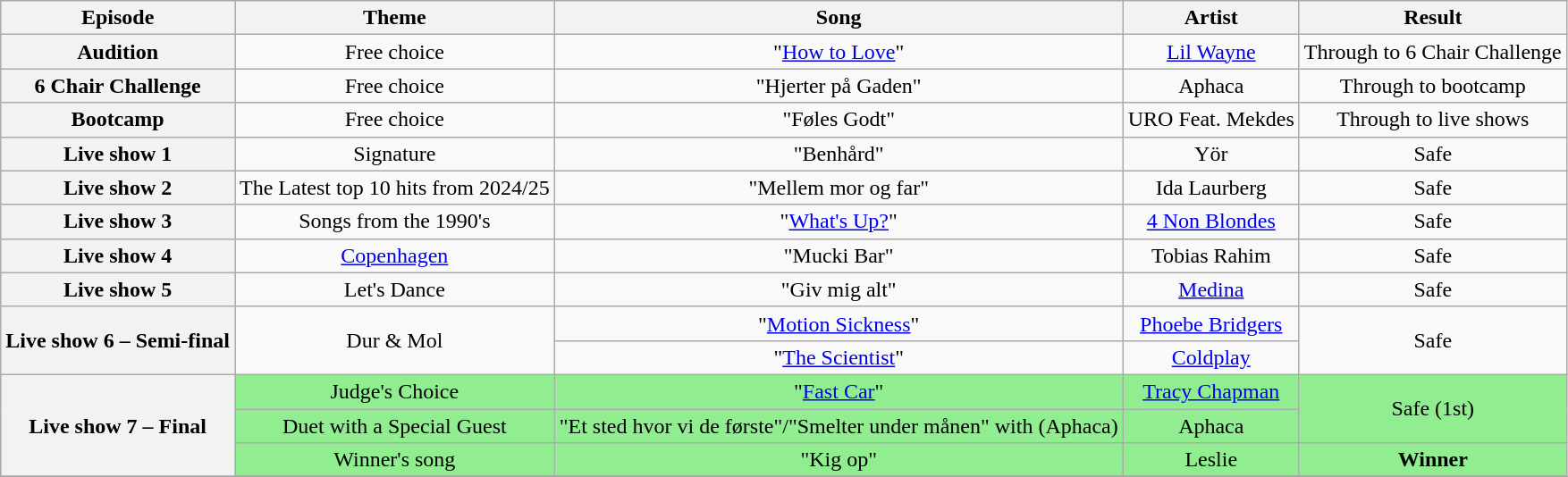<table class="wikitable" style="text-align:center;">
<tr>
<th scope="col">Episode</th>
<th scope="col">Theme</th>
<th scope="col">Song</th>
<th scope="col">Artist</th>
<th scope="col">Result</th>
</tr>
<tr>
<th scope="row">Audition</th>
<td>Free choice</td>
<td>"<a href='#'>How to Love</a>"</td>
<td><a href='#'>Lil Wayne</a></td>
<td>Through to 6 Chair Challenge</td>
</tr>
<tr>
<th scope="row">6 Chair Challenge</th>
<td>Free choice</td>
<td>"Hjerter på Gaden"</td>
<td>Aphaca</td>
<td>Through to bootcamp</td>
</tr>
<tr>
<th scope="row">Bootcamp</th>
<td>Free choice</td>
<td>"Føles Godt"</td>
<td>URO Feat. Mekdes</td>
<td>Through to live shows</td>
</tr>
<tr>
<th scope="row">Live show 1</th>
<td>Signature</td>
<td>"Benhård"</td>
<td>Yör</td>
<td>Safe</td>
</tr>
<tr>
<th scope="row">Live show 2</th>
<td>The Latest top 10 hits from 2024/25</td>
<td>"Mellem mor og far"</td>
<td>Ida Laurberg</td>
<td>Safe</td>
</tr>
<tr>
<th scope="row">Live show 3</th>
<td>Songs from the 1990's</td>
<td>"<a href='#'>What's Up?</a>"</td>
<td><a href='#'>4 Non Blondes</a></td>
<td>Safe</td>
</tr>
<tr>
<th scope="row">Live show 4</th>
<td><a href='#'>Copenhagen</a></td>
<td>"Mucki Bar"</td>
<td>Tobias Rahim</td>
<td>Safe</td>
</tr>
<tr>
<th scope="row">Live show 5</th>
<td>Let's Dance</td>
<td>"Giv mig alt"</td>
<td><a href='#'>Medina</a></td>
<td>Safe</td>
</tr>
<tr>
<th scope="row" rowspan="2">Live show 6 – Semi-final</th>
<td rowspan="2">Dur & Mol</td>
<td>"<a href='#'>Motion Sickness</a>"</td>
<td><a href='#'>Phoebe Bridgers</a></td>
<td rowspan="2">Safe</td>
</tr>
<tr>
<td>"<a href='#'>The Scientist</a>"</td>
<td><a href='#'>Coldplay</a></td>
</tr>
<tr bgcolor=lightgreen>
<th scope="row" rowspan="3">Live show 7 – Final</th>
<td>Judge's Choice</td>
<td>"<a href='#'>Fast Car</a>"</td>
<td><a href='#'>Tracy Chapman</a></td>
<td rowspan="2">Safe (1st)</td>
</tr>
<tr bgcolor=lightgreen>
<td>Duet with a Special Guest</td>
<td>"Et sted hvor vi de første"/"Smelter under månen" with (Aphaca)</td>
<td>Aphaca</td>
</tr>
<tr bgcolor=lightgreen>
<td>Winner's song</td>
<td>"Kig op"</td>
<td>Leslie</td>
<td><strong>Winner</strong></td>
</tr>
<tr>
</tr>
</table>
